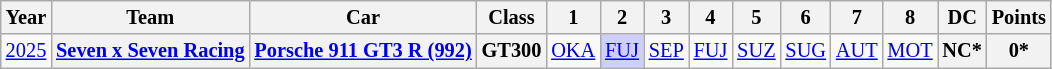<table class="wikitable" style="text-align:center; font-size:85%">
<tr>
<th>Year</th>
<th>Team</th>
<th>Car</th>
<th>Class</th>
<th>1</th>
<th>2</th>
<th>3</th>
<th>4</th>
<th>5</th>
<th>6</th>
<th>7</th>
<th>8</th>
<th>DC</th>
<th>Points</th>
</tr>
<tr>
<td><a href='#'>2025</a></td>
<th><a href='#'>Seven x Seven Racing</a></th>
<th><a href='#'>Porsche 911 GT3 R (992)</a></th>
<th>GT300</th>
<td><a href='#'>OKA</a></td>
<td style="background:#CFCFFF;"><a href='#'>FUJ</a><br></td>
<td style="background:#;"><a href='#'>SEP</a><br></td>
<td style="background:#;"><a href='#'>FUJ</a><br></td>
<td style="background:#;"><a href='#'>SUZ</a><br></td>
<td style="background:#;"><a href='#'>SUG</a><br></td>
<td style="background:#;"><a href='#'>AUT</a><br></td>
<td style="background:#;"><a href='#'>MOT</a><br></td>
<th>NC*</th>
<th>0*</th>
</tr>
</table>
